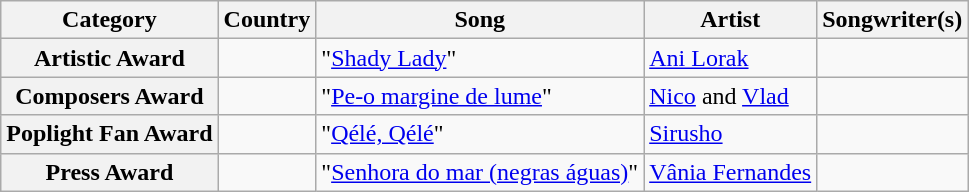<table class="wikitable plainrowheaders">
<tr>
<th scope="col">Category</th>
<th scope="col">Country</th>
<th scope="col">Song</th>
<th scope="col">Artist</th>
<th scope="col">Songwriter(s)</th>
</tr>
<tr>
<th scope="row">Artistic Award</th>
<td></td>
<td>"<a href='#'>Shady Lady</a>"</td>
<td><a href='#'>Ani Lorak</a></td>
<td></td>
</tr>
<tr>
<th scope="row">Composers Award</th>
<td></td>
<td>"<a href='#'>Pe-o margine de lume</a>"</td>
<td><a href='#'>Nico</a> and <a href='#'>Vlad</a></td>
<td></td>
</tr>
<tr>
<th scope="row">Poplight Fan Award</th>
<td></td>
<td>"<a href='#'>Qélé, Qélé</a>"</td>
<td><a href='#'>Sirusho</a></td>
<td></td>
</tr>
<tr>
<th scope="row">Press Award</th>
<td></td>
<td>"<a href='#'>Senhora do mar (negras águas)</a>"</td>
<td><a href='#'>Vânia Fernandes</a></td>
<td></td>
</tr>
</table>
